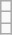<table class="wikitable">
<tr>
<td></td>
</tr>
<tr>
<td></td>
</tr>
<tr>
<td></td>
</tr>
</table>
